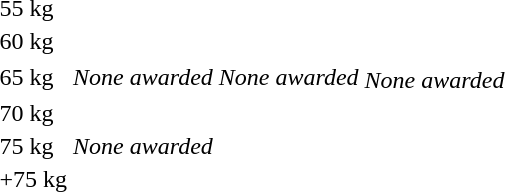<table>
<tr>
<td rowspan=2>55 kg</td>
<td rowspan=2></td>
<td rowspan=2></td>
<td></td>
</tr>
<tr>
<td></td>
</tr>
<tr>
<td rowspan=2>60 kg</td>
<td rowspan=2></td>
<td rowspan=2></td>
<td></td>
</tr>
<tr>
<td></td>
</tr>
<tr>
<td rowspan=2>65 kg</td>
<td rowspan=2><em>None awarded</em></td>
<td rowspan=2><em>None awarded</em></td>
<td></td>
</tr>
<tr>
<td><em>None awarded</em></td>
</tr>
<tr>
<td rowspan=2>70 kg</td>
<td rowspan=2></td>
<td rowspan=2></td>
<td></td>
</tr>
<tr>
<td></td>
</tr>
<tr>
<td rowspan=2>75 kg</td>
<td rowspan=2><em>None awarded</em></td>
<td rowspan=2></td>
<td></td>
</tr>
<tr>
<td></td>
</tr>
<tr>
<td rowspan=2>+75 kg</td>
<td rowspan=2></td>
<td rowspan=2></td>
<td></td>
</tr>
<tr>
<td></td>
</tr>
</table>
